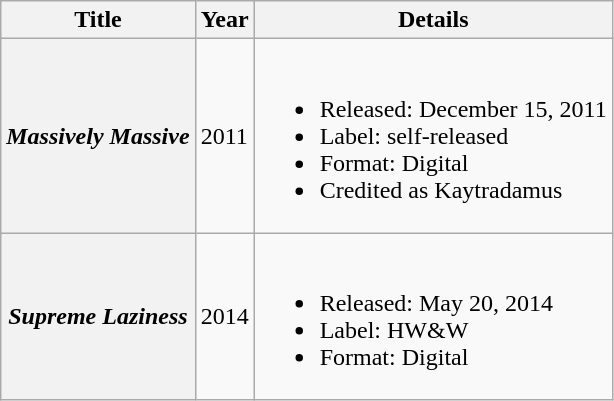<table class="wikitable plainrowheaders">
<tr>
<th>Title</th>
<th>Year</th>
<th>Details</th>
</tr>
<tr>
<th scope="row"><em>Massively Massive</em></th>
<td>2011</td>
<td><br><ul><li>Released: December 15, 2011</li><li>Label: self-released</li><li>Format: Digital</li><li>Credited as Kaytradamus</li></ul></td>
</tr>
<tr>
<th scope="row"><em>Supreme Laziness</em></th>
<td>2014</td>
<td><br><ul><li>Released: May 20, 2014</li><li>Label: HW&W</li><li>Format: Digital</li></ul></td>
</tr>
</table>
